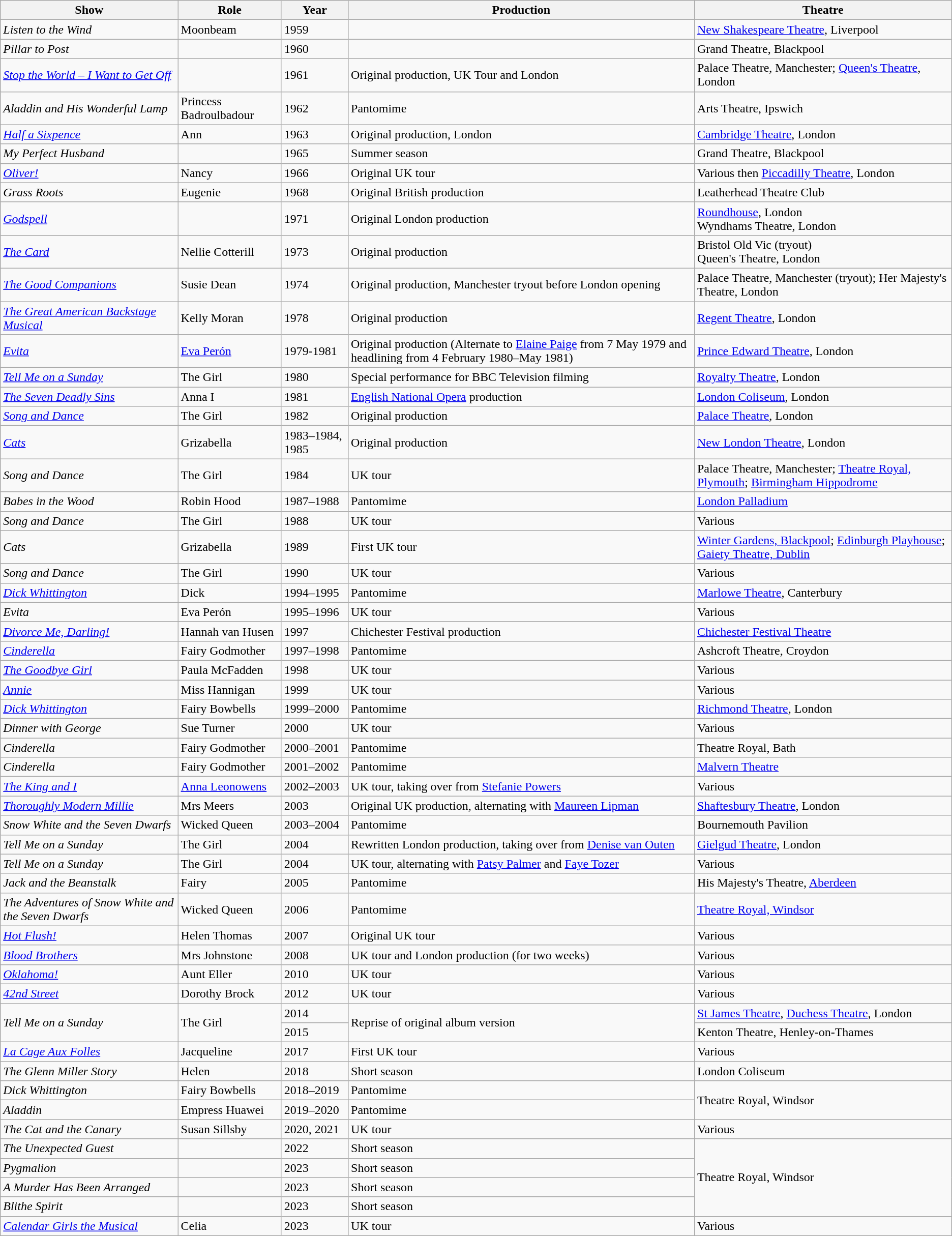<table class="wikitable">
<tr>
<th>Show</th>
<th>Role</th>
<th>Year</th>
<th>Production</th>
<th>Theatre</th>
</tr>
<tr>
<td><em>Listen to the Wind</em></td>
<td>Moonbeam</td>
<td>1959</td>
<td></td>
<td><a href='#'>New Shakespeare Theatre</a>, Liverpool</td>
</tr>
<tr>
<td><em>Pillar to Post</em></td>
<td></td>
<td>1960</td>
<td></td>
<td>Grand Theatre, Blackpool</td>
</tr>
<tr>
<td><em><a href='#'>Stop the World – I Want to Get Off</a></em></td>
<td></td>
<td>1961</td>
<td>Original production, UK Tour and London</td>
<td>Palace Theatre, Manchester; <a href='#'>Queen's Theatre</a>, London</td>
</tr>
<tr>
<td><em>Aladdin and His Wonderful Lamp</em></td>
<td>Princess Badroulbadour</td>
<td>1962</td>
<td>Pantomime</td>
<td>Arts Theatre, Ipswich</td>
</tr>
<tr>
<td><em><a href='#'>Half a Sixpence</a></em></td>
<td>Ann</td>
<td>1963</td>
<td>Original production, London</td>
<td><a href='#'>Cambridge Theatre</a>, London</td>
</tr>
<tr>
<td><em>My Perfect Husband</em></td>
<td></td>
<td>1965</td>
<td>Summer season</td>
<td>Grand Theatre, Blackpool</td>
</tr>
<tr>
<td><em><a href='#'>Oliver!</a></em></td>
<td>Nancy</td>
<td>1966</td>
<td>Original UK tour</td>
<td>Various then <a href='#'>Piccadilly Theatre</a>, London</td>
</tr>
<tr>
<td><em>Grass Roots</em></td>
<td>Eugenie</td>
<td>1968</td>
<td>Original British production</td>
<td>Leatherhead Theatre Club</td>
</tr>
<tr>
<td><em><a href='#'>Godspell</a></em></td>
<td></td>
<td>1971</td>
<td>Original London production</td>
<td><a href='#'>Roundhouse</a>, London<br>Wyndhams Theatre, London</td>
</tr>
<tr>
<td><em><a href='#'>The Card</a></em></td>
<td>Nellie Cotterill</td>
<td>1973</td>
<td>Original production</td>
<td>Bristol Old Vic (tryout)<br>Queen's Theatre, London</td>
</tr>
<tr>
<td><em><a href='#'>The Good Companions</a></em></td>
<td>Susie Dean</td>
<td>1974</td>
<td>Original production, Manchester tryout before London opening</td>
<td>Palace Theatre, Manchester (tryout); Her Majesty's Theatre, London</td>
</tr>
<tr>
<td><em><a href='#'>The Great American Backstage Musical</a></em></td>
<td>Kelly Moran</td>
<td>1978</td>
<td>Original production</td>
<td><a href='#'>Regent Theatre</a>, London</td>
</tr>
<tr>
<td><em><a href='#'>Evita</a></em></td>
<td><a href='#'>Eva Perón</a></td>
<td>1979-1981</td>
<td>Original production (Alternate to <a href='#'>Elaine Paige</a> from 7 May 1979 and headlining from 4 February 1980–May 1981)</td>
<td><a href='#'>Prince Edward Theatre</a>, London</td>
</tr>
<tr>
<td><em><a href='#'>Tell Me on a Sunday</a></em></td>
<td>The Girl</td>
<td>1980</td>
<td>Special performance for BBC Television filming</td>
<td><a href='#'>Royalty Theatre</a>, London</td>
</tr>
<tr>
<td><em><a href='#'>The Seven Deadly Sins</a></em></td>
<td>Anna I</td>
<td>1981</td>
<td><a href='#'>English National Opera</a> production</td>
<td><a href='#'>London Coliseum</a>, London</td>
</tr>
<tr>
<td><em><a href='#'>Song and Dance</a></em></td>
<td>The Girl</td>
<td>1982</td>
<td>Original production</td>
<td><a href='#'>Palace Theatre</a>, London</td>
</tr>
<tr>
<td><em><a href='#'>Cats</a></em></td>
<td>Grizabella</td>
<td>1983–1984, 1985</td>
<td>Original production</td>
<td><a href='#'>New London Theatre</a>, London</td>
</tr>
<tr>
<td><em>Song and Dance</em></td>
<td>The Girl</td>
<td>1984</td>
<td>UK tour</td>
<td>Palace Theatre, Manchester; <a href='#'>Theatre Royal, Plymouth</a>; <a href='#'>Birmingham Hippodrome</a></td>
</tr>
<tr>
<td><em>Babes in the Wood</em></td>
<td>Robin Hood</td>
<td>1987–1988</td>
<td>Pantomime</td>
<td><a href='#'>London Palladium</a></td>
</tr>
<tr>
<td><em>Song and Dance</em></td>
<td>The Girl</td>
<td>1988</td>
<td>UK tour</td>
<td>Various</td>
</tr>
<tr>
<td><em>Cats</em></td>
<td>Grizabella</td>
<td>1989</td>
<td>First UK tour</td>
<td><a href='#'>Winter Gardens, Blackpool</a>; <a href='#'>Edinburgh Playhouse</a>;<br><a href='#'>Gaiety Theatre, Dublin</a></td>
</tr>
<tr>
<td><em>Song and Dance</em></td>
<td>The Girl</td>
<td>1990</td>
<td>UK tour</td>
<td>Various</td>
</tr>
<tr>
<td><a href='#'><em>Dick Whittington</em></a></td>
<td>Dick</td>
<td>1994–1995</td>
<td>Pantomime</td>
<td><a href='#'>Marlowe Theatre</a>, Canterbury</td>
</tr>
<tr>
<td><em>Evita</em></td>
<td>Eva Perón</td>
<td>1995–1996</td>
<td>UK tour</td>
<td>Various</td>
</tr>
<tr>
<td><em><a href='#'>Divorce Me, Darling!</a></em></td>
<td>Hannah van Husen</td>
<td>1997</td>
<td>Chichester Festival production</td>
<td><a href='#'>Chichester Festival Theatre</a></td>
</tr>
<tr>
<td><em><a href='#'>Cinderella</a></em></td>
<td>Fairy Godmother</td>
<td>1997–1998</td>
<td>Pantomime</td>
<td>Ashcroft Theatre, Croydon</td>
</tr>
<tr>
<td><em><a href='#'>The Goodbye Girl</a></em></td>
<td>Paula McFadden</td>
<td>1998</td>
<td>UK tour</td>
<td>Various</td>
</tr>
<tr>
<td><em><a href='#'>Annie</a></em></td>
<td>Miss Hannigan</td>
<td>1999</td>
<td>UK tour</td>
<td>Various</td>
</tr>
<tr>
<td><a href='#'><em>Dick Whittington</em></a></td>
<td>Fairy Bowbells</td>
<td>1999–2000</td>
<td>Pantomime</td>
<td><a href='#'>Richmond Theatre</a>, London</td>
</tr>
<tr>
<td><em>Dinner with George</em></td>
<td>Sue Turner</td>
<td>2000</td>
<td>UK tour</td>
<td>Various</td>
</tr>
<tr>
<td><em>Cinderella</em></td>
<td>Fairy Godmother</td>
<td>2000–2001</td>
<td>Pantomime</td>
<td>Theatre Royal, Bath</td>
</tr>
<tr>
<td><em>Cinderella</em></td>
<td>Fairy Godmother</td>
<td>2001–2002</td>
<td>Pantomime</td>
<td><a href='#'>Malvern Theatre</a></td>
</tr>
<tr>
<td><em><a href='#'>The King and I</a></em></td>
<td><a href='#'>Anna Leonowens</a></td>
<td>2002–2003</td>
<td>UK tour, taking over from <a href='#'>Stefanie Powers</a></td>
<td>Various</td>
</tr>
<tr>
<td><em><a href='#'>Thoroughly Modern Millie</a></em></td>
<td>Mrs Meers</td>
<td>2003</td>
<td>Original UK production, alternating with <a href='#'>Maureen Lipman</a></td>
<td><a href='#'>Shaftesbury Theatre</a>, London</td>
</tr>
<tr>
<td><em>Snow White and the Seven Dwarfs</em></td>
<td>Wicked Queen</td>
<td>2003–2004</td>
<td>Pantomime</td>
<td>Bournemouth Pavilion</td>
</tr>
<tr>
<td><em>Tell Me on a Sunday</em></td>
<td>The Girl</td>
<td>2004</td>
<td>Rewritten London production, taking over from <a href='#'>Denise van Outen</a></td>
<td><a href='#'>Gielgud Theatre</a>, London</td>
</tr>
<tr>
<td><em>Tell Me on a Sunday</em></td>
<td>The Girl</td>
<td>2004</td>
<td>UK tour, alternating with <a href='#'>Patsy Palmer</a> and <a href='#'>Faye Tozer</a></td>
<td>Various</td>
</tr>
<tr>
<td><em>Jack and the Beanstalk</em></td>
<td>Fairy</td>
<td>2005</td>
<td>Pantomime</td>
<td>His Majesty's Theatre, <a href='#'>Aberdeen</a></td>
</tr>
<tr>
<td><em>The Adventures of Snow White and the Seven Dwarfs</em></td>
<td>Wicked Queen</td>
<td>2006</td>
<td>Pantomime</td>
<td><a href='#'>Theatre Royal, Windsor</a></td>
</tr>
<tr>
<td><em><a href='#'>Hot Flush!</a></em></td>
<td>Helen Thomas</td>
<td>2007</td>
<td>Original UK tour</td>
<td>Various</td>
</tr>
<tr>
<td><em><a href='#'>Blood Brothers</a></em></td>
<td>Mrs Johnstone</td>
<td>2008</td>
<td>UK tour and London production (for two weeks)</td>
<td>Various</td>
</tr>
<tr>
<td><em><a href='#'>Oklahoma!</a></em></td>
<td>Aunt Eller</td>
<td>2010</td>
<td>UK tour</td>
<td>Various</td>
</tr>
<tr>
<td><em><a href='#'>42nd Street</a></em></td>
<td>Dorothy Brock</td>
<td>2012</td>
<td>UK tour</td>
<td>Various</td>
</tr>
<tr>
<td rowspan="2"><em>Tell Me on a Sunday</em></td>
<td rowspan="2">The Girl</td>
<td>2014</td>
<td rowspan="2">Reprise of original album version</td>
<td><a href='#'>St James Theatre</a>, <a href='#'>Duchess Theatre</a>, London</td>
</tr>
<tr>
<td>2015</td>
<td>Kenton Theatre, Henley-on-Thames</td>
</tr>
<tr>
<td><em><a href='#'>La Cage Aux Folles</a></em></td>
<td>Jacqueline</td>
<td>2017</td>
<td>First UK tour</td>
<td>Various</td>
</tr>
<tr>
<td><em>The Glenn Miller Story</em></td>
<td>Helen</td>
<td>2018</td>
<td>Short season</td>
<td>London Coliseum</td>
</tr>
<tr>
<td><em>Dick Whittington</em></td>
<td>Fairy Bowbells</td>
<td>2018–2019</td>
<td>Pantomime</td>
<td rowspan="2">Theatre Royal, Windsor</td>
</tr>
<tr>
<td><em>Aladdin</em></td>
<td>Empress Huawei</td>
<td>2019–2020</td>
<td>Pantomime</td>
</tr>
<tr>
<td><em>The Cat and the Canary</em></td>
<td>Susan Sillsby</td>
<td>2020, 2021</td>
<td>UK tour</td>
<td>Various</td>
</tr>
<tr>
<td><em>The Unexpected Guest</em></td>
<td></td>
<td>2022</td>
<td>Short season</td>
<td rowspan="4">Theatre Royal, Windsor</td>
</tr>
<tr>
<td><em>Pygmalion</em></td>
<td></td>
<td>2023</td>
<td>Short season</td>
</tr>
<tr>
<td><em>A Murder Has Been Arranged</em></td>
<td></td>
<td>2023</td>
<td>Short season</td>
</tr>
<tr>
<td><em>Blithe Spirit</em></td>
<td></td>
<td>2023</td>
<td>Short season</td>
</tr>
<tr>
<td><em><a href='#'>Calendar Girls the Musical</a></em></td>
<td>Celia</td>
<td>2023</td>
<td>UK tour</td>
<td>Various</td>
</tr>
</table>
